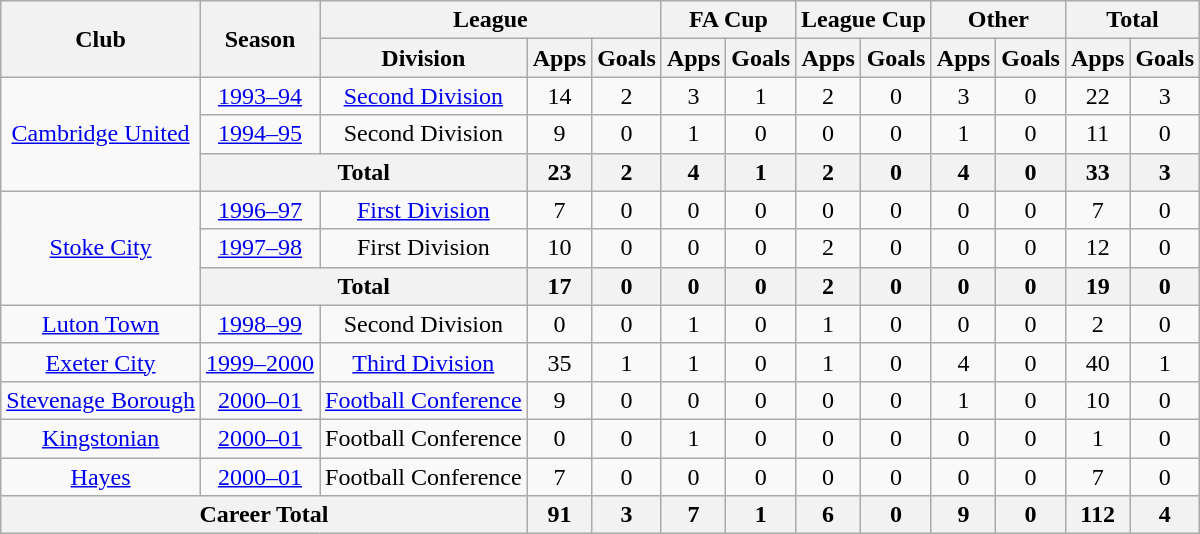<table class="wikitable" style="text-align: center;">
<tr>
<th rowspan="2">Club</th>
<th rowspan="2">Season</th>
<th colspan="3">League</th>
<th colspan="2">FA Cup</th>
<th colspan="2">League Cup</th>
<th colspan="2">Other</th>
<th colspan="2">Total</th>
</tr>
<tr>
<th>Division</th>
<th>Apps</th>
<th>Goals</th>
<th>Apps</th>
<th>Goals</th>
<th>Apps</th>
<th>Goals</th>
<th>Apps</th>
<th>Goals</th>
<th>Apps</th>
<th>Goals</th>
</tr>
<tr>
<td rowspan=3><a href='#'>Cambridge United</a></td>
<td><a href='#'>1993–94</a></td>
<td><a href='#'>Second Division</a></td>
<td>14</td>
<td>2</td>
<td>3</td>
<td>1</td>
<td>2</td>
<td>0</td>
<td>3</td>
<td>0</td>
<td>22</td>
<td>3</td>
</tr>
<tr>
<td><a href='#'>1994–95</a></td>
<td>Second Division</td>
<td>9</td>
<td>0</td>
<td>1</td>
<td>0</td>
<td>0</td>
<td>0</td>
<td>1</td>
<td>0</td>
<td>11</td>
<td>0</td>
</tr>
<tr>
<th colspan=2>Total</th>
<th>23</th>
<th>2</th>
<th>4</th>
<th>1</th>
<th>2</th>
<th>0</th>
<th>4</th>
<th>0</th>
<th>33</th>
<th>3</th>
</tr>
<tr>
<td rowspan=3><a href='#'>Stoke City</a></td>
<td><a href='#'>1996–97</a></td>
<td><a href='#'>First Division</a></td>
<td>7</td>
<td>0</td>
<td>0</td>
<td>0</td>
<td>0</td>
<td>0</td>
<td>0</td>
<td>0</td>
<td>7</td>
<td>0</td>
</tr>
<tr>
<td><a href='#'>1997–98</a></td>
<td>First Division</td>
<td>10</td>
<td>0</td>
<td>0</td>
<td>0</td>
<td>2</td>
<td>0</td>
<td>0</td>
<td>0</td>
<td>12</td>
<td>0</td>
</tr>
<tr>
<th colspan=2>Total</th>
<th>17</th>
<th>0</th>
<th>0</th>
<th>0</th>
<th>2</th>
<th>0</th>
<th>0</th>
<th>0</th>
<th>19</th>
<th>0</th>
</tr>
<tr>
<td><a href='#'>Luton Town</a></td>
<td><a href='#'>1998–99</a></td>
<td>Second Division</td>
<td>0</td>
<td>0</td>
<td>1</td>
<td>0</td>
<td>1</td>
<td>0</td>
<td>0</td>
<td>0</td>
<td>2</td>
<td>0</td>
</tr>
<tr>
<td><a href='#'>Exeter City</a></td>
<td><a href='#'>1999–2000</a></td>
<td><a href='#'>Third Division</a></td>
<td>35</td>
<td>1</td>
<td>1</td>
<td>0</td>
<td>1</td>
<td>0</td>
<td>4</td>
<td>0</td>
<td>40</td>
<td>1</td>
</tr>
<tr>
<td><a href='#'>Stevenage Borough</a></td>
<td><a href='#'>2000–01</a></td>
<td><a href='#'>Football Conference</a></td>
<td>9</td>
<td>0</td>
<td>0</td>
<td>0</td>
<td>0</td>
<td>0</td>
<td>1</td>
<td>0</td>
<td>10</td>
<td>0</td>
</tr>
<tr>
<td><a href='#'>Kingstonian</a></td>
<td><a href='#'>2000–01</a></td>
<td>Football Conference</td>
<td>0</td>
<td>0</td>
<td>1</td>
<td>0</td>
<td>0</td>
<td>0</td>
<td>0</td>
<td>0</td>
<td>1</td>
<td>0</td>
</tr>
<tr>
<td><a href='#'>Hayes</a></td>
<td><a href='#'>2000–01</a></td>
<td>Football Conference</td>
<td>7</td>
<td>0</td>
<td>0</td>
<td>0</td>
<td>0</td>
<td>0</td>
<td>0</td>
<td>0</td>
<td>7</td>
<td>0</td>
</tr>
<tr>
<th colspan="3">Career Total</th>
<th>91</th>
<th>3</th>
<th>7</th>
<th>1</th>
<th>6</th>
<th>0</th>
<th>9</th>
<th>0</th>
<th>112</th>
<th>4</th>
</tr>
</table>
